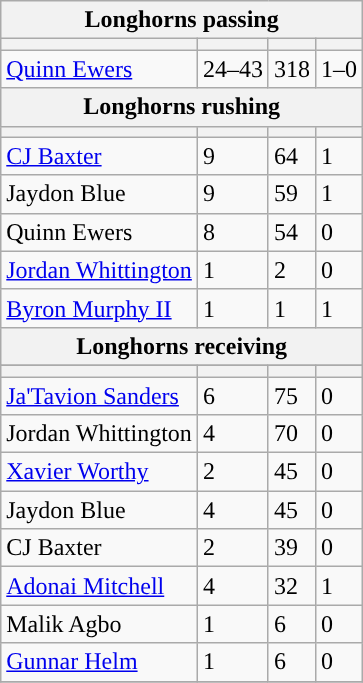<table class="wikitable plainrowheaders">
<tr>
<th colspan="6">Longhorns passing</th>
</tr>
<tr>
<th scope="col"></th>
<th scope="col"></th>
<th scope="col"></th>
<th scope="col"></th>
</tr>
<tr>
<td><a href='#'>Quinn Ewers</a></td>
<td>24–43</td>
<td>318</td>
<td>1–0</td>
</tr>
<tr>
<th colspan="6">Longhorns rushing</th>
</tr>
<tr>
<th scope="col"></th>
<th scope="col"></th>
<th scope="col"></th>
<th scope="col"></th>
</tr>
<tr>
<td><a href='#'>CJ Baxter</a></td>
<td>9</td>
<td>64</td>
<td>1</td>
</tr>
<tr>
<td>Jaydon Blue</td>
<td>9</td>
<td>59</td>
<td>1</td>
</tr>
<tr>
<td>Quinn Ewers</td>
<td>8</td>
<td>54</td>
<td>0</td>
</tr>
<tr>
<td><a href='#'>Jordan Whittington</a></td>
<td>1</td>
<td>2</td>
<td>0</td>
</tr>
<tr>
<td><a href='#'>Byron Murphy II</a></td>
<td>1</td>
<td>1</td>
<td>1</td>
</tr>
<tr>
<th colspan="6">Longhorns receiving</th>
</tr>
<tr>
</tr>
<tr>
<th scope="col"></th>
<th scope="col"></th>
<th scope="col"></th>
<th scope="col"></th>
</tr>
<tr>
<td><a href='#'>Ja'Tavion Sanders</a></td>
<td>6</td>
<td>75</td>
<td>0</td>
</tr>
<tr>
<td>Jordan Whittington</td>
<td>4</td>
<td>70</td>
<td>0</td>
</tr>
<tr>
<td><a href='#'>Xavier Worthy</a></td>
<td>2</td>
<td>45</td>
<td>0</td>
</tr>
<tr>
<td>Jaydon Blue</td>
<td>4</td>
<td>45</td>
<td>0</td>
</tr>
<tr>
<td>CJ Baxter</td>
<td>2</td>
<td>39</td>
<td>0</td>
</tr>
<tr>
<td><a href='#'>Adonai Mitchell</a></td>
<td>4</td>
<td>32</td>
<td>1</td>
</tr>
<tr>
<td>Malik Agbo</td>
<td>1</td>
<td>6</td>
<td>0</td>
</tr>
<tr>
<td><a href='#'>Gunnar Helm</a></td>
<td>1</td>
<td>6</td>
<td>0</td>
</tr>
<tr>
</tr>
</table>
